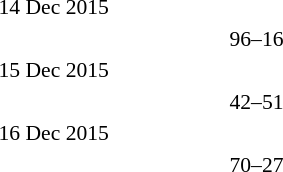<table style="font-size:90%">
<tr>
<td colspan=3>14 Dec 2015</td>
</tr>
<tr>
<td width=150 align=right><strong></strong></td>
<td>96–16</td>
<td width=150></td>
</tr>
<tr>
<td colspan=3>15 Dec 2015</td>
</tr>
<tr>
<td width=150 align=right></td>
<td>42–51</td>
<td width=150><strong></strong></td>
</tr>
<tr>
<td colspan=3>16 Dec 2015</td>
</tr>
<tr>
<td width=150 align=right><strong></strong></td>
<td>70–27</td>
<td width=150></td>
</tr>
</table>
